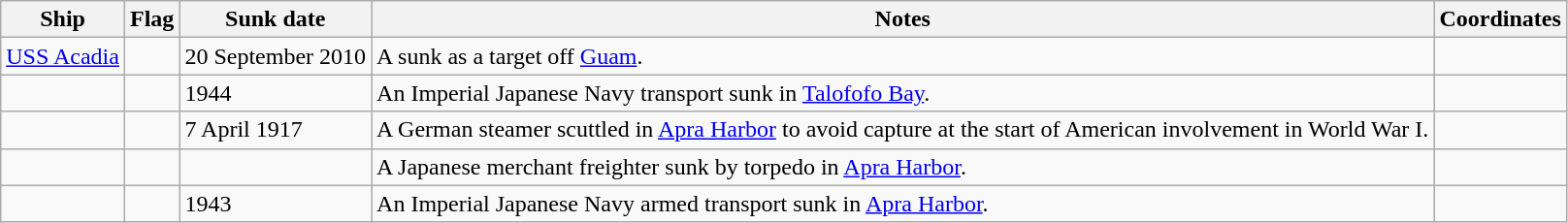<table class="wikitable">
<tr>
<th>Ship</th>
<th>Flag</th>
<th>Sunk date</th>
<th>Notes</th>
<th>Coordinates</th>
</tr>
<tr>
<td><a href='#'>USS Acadia</a></td>
<td></td>
<td>20 September 2010</td>
<td>A  sunk as a target off <a href='#'>Guam</a>.</td>
<td></td>
</tr>
<tr>
<td></td>
<td></td>
<td>1944</td>
<td>An Imperial Japanese Navy transport sunk in <a href='#'>Talofofo Bay</a>.</td>
<td></td>
</tr>
<tr>
<td></td>
<td></td>
<td>7 April 1917</td>
<td>A German steamer scuttled in <a href='#'>Apra Harbor</a> to avoid capture at the start of American involvement in World War I.</td>
<td></td>
</tr>
<tr>
<td></td>
<td></td>
<td></td>
<td>A Japanese merchant freighter sunk by torpedo in <a href='#'>Apra Harbor</a>.</td>
<td></td>
</tr>
<tr>
<td></td>
<td></td>
<td>1943</td>
<td>An Imperial Japanese Navy armed transport sunk in <a href='#'>Apra Harbor</a>.</td>
<td></td>
</tr>
</table>
